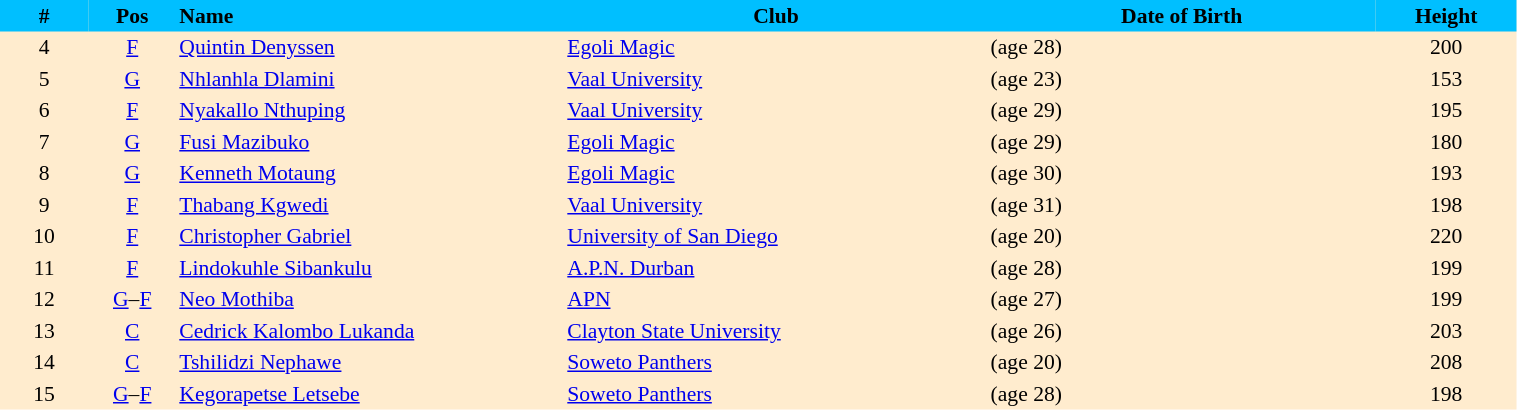<table border=0 cellpadding=2 cellspacing=0  |- bgcolor=#FFECCE style="text-align:center; font-size:90%;" width=80%>
<tr bgcolor=#00BFFF>
<th width=5%>#</th>
<th width=5%>Pos</th>
<th width=22% align=left>Name</th>
<th width=24%>Club</th>
<th width=22%>Date of Birth</th>
<th width=8%>Height</th>
</tr>
<tr>
<td>4</td>
<td><a href='#'>F</a></td>
<td align=left><a href='#'>Quintin Denyssen</a></td>
<td align=left> <a href='#'>Egoli Magic</a></td>
<td align=left> (age 28)</td>
<td>200</td>
</tr>
<tr>
<td>5</td>
<td><a href='#'>G</a></td>
<td align=left><a href='#'>Nhlanhla Dlamini</a></td>
<td align=left> <a href='#'>Vaal University</a></td>
<td align=left> (age 23)</td>
<td>153</td>
</tr>
<tr>
<td>6</td>
<td><a href='#'>F</a></td>
<td align=left><a href='#'>Nyakallo Nthuping</a></td>
<td align=left> <a href='#'>Vaal University</a></td>
<td align=left> (age 29)</td>
<td>195</td>
</tr>
<tr>
<td>7</td>
<td><a href='#'>G</a></td>
<td align=left><a href='#'>Fusi Mazibuko</a></td>
<td align=left> <a href='#'>Egoli Magic</a></td>
<td align=left> (age 29)</td>
<td>180</td>
</tr>
<tr>
<td>8</td>
<td><a href='#'>G</a></td>
<td align=left><a href='#'>Kenneth Motaung</a></td>
<td align=left> <a href='#'>Egoli Magic</a></td>
<td align=left> (age 30)</td>
<td>193</td>
</tr>
<tr>
<td>9</td>
<td><a href='#'>F</a></td>
<td align=left><a href='#'>Thabang Kgwedi</a></td>
<td align=left> <a href='#'>Vaal University</a></td>
<td align=left> (age 31)</td>
<td>198</td>
</tr>
<tr>
<td>10</td>
<td><a href='#'>F</a></td>
<td align=left><a href='#'>Christopher Gabriel</a></td>
<td align=left> <a href='#'>University of San Diego</a></td>
<td align=left> (age 20)</td>
<td>220</td>
</tr>
<tr>
<td>11</td>
<td><a href='#'>F</a></td>
<td align=left><a href='#'>Lindokuhle Sibankulu</a></td>
<td align=left> <a href='#'>A.P.N. Durban</a></td>
<td align=left> (age 28)</td>
<td>199</td>
</tr>
<tr>
<td>12</td>
<td><a href='#'>G</a>–<a href='#'>F</a></td>
<td align=left><a href='#'>Neo Mothiba</a></td>
<td align=left> <a href='#'>APN</a></td>
<td align=left> (age 27)</td>
<td>199</td>
</tr>
<tr>
<td>13</td>
<td><a href='#'>C</a></td>
<td align=left><a href='#'>Cedrick Kalombo Lukanda</a></td>
<td align=left> <a href='#'>Clayton State University</a></td>
<td align=left> (age 26)</td>
<td>203</td>
</tr>
<tr>
<td>14</td>
<td><a href='#'>C</a></td>
<td align=left><a href='#'>Tshilidzi Nephawe</a></td>
<td align=left> <a href='#'>Soweto Panthers</a></td>
<td align=left> (age 20)</td>
<td>208</td>
</tr>
<tr>
<td>15</td>
<td><a href='#'>G</a>–<a href='#'>F</a></td>
<td align=left><a href='#'>Kegorapetse Letsebe</a></td>
<td align=left> <a href='#'>Soweto Panthers</a></td>
<td align=left> (age 28)</td>
<td>198</td>
</tr>
</table>
